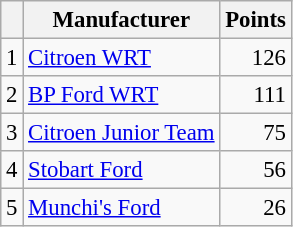<table class="wikitable" style="font-size: 95%;">
<tr>
<th></th>
<th>Manufacturer</th>
<th>Points</th>
</tr>
<tr>
<td>1</td>
<td> <a href='#'>Citroen WRT</a></td>
<td align="right">126</td>
</tr>
<tr>
<td>2</td>
<td> <a href='#'>BP Ford WRT</a></td>
<td align="right">111</td>
</tr>
<tr>
<td>3</td>
<td> <a href='#'>Citroen Junior Team</a></td>
<td align="right">75</td>
</tr>
<tr>
<td>4</td>
<td> <a href='#'>Stobart Ford</a></td>
<td align="right">56</td>
</tr>
<tr>
<td>5</td>
<td> <a href='#'>Munchi's Ford</a></td>
<td align="right">26</td>
</tr>
</table>
